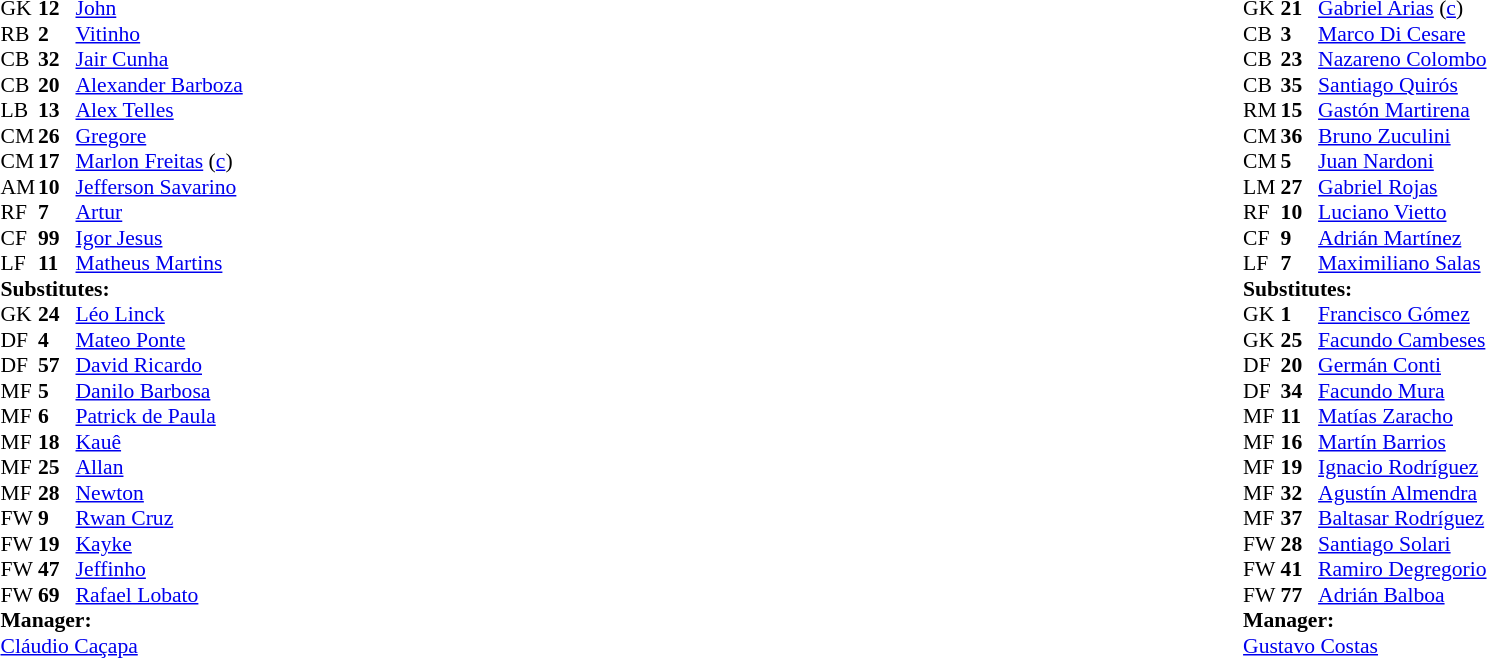<table class="sortable" width="100%">
<tr>
<td valign="top" width="40%"><br><table style="font-size:90%" cellspacing="0" cellpadding="0">
<tr>
<th width=25></th>
<th width=25></th>
</tr>
<tr>
<td>GK</td>
<td><strong>12</strong></td>
<td> <a href='#'>John</a></td>
</tr>
<tr>
<td>RB</td>
<td><strong>2</strong></td>
<td> <a href='#'>Vitinho</a></td>
<td></td>
<td></td>
</tr>
<tr>
<td>CB</td>
<td><strong>32</strong></td>
<td> <a href='#'>Jair Cunha</a></td>
<td></td>
</tr>
<tr>
<td>CB</td>
<td><strong>20</strong></td>
<td> <a href='#'>Alexander Barboza</a></td>
<td></td>
</tr>
<tr>
<td>LB</td>
<td><strong>13</strong></td>
<td> <a href='#'>Alex Telles</a></td>
</tr>
<tr>
<td>CM</td>
<td><strong>26</strong></td>
<td> <a href='#'>Gregore</a></td>
<td></td>
<td></td>
</tr>
<tr>
<td>CM</td>
<td><strong>17</strong></td>
<td> <a href='#'>Marlon Freitas</a> (<a href='#'>c</a>)</td>
</tr>
<tr>
<td>AM</td>
<td><strong>10</strong></td>
<td> <a href='#'>Jefferson Savarino</a></td>
<td></td>
<td></td>
</tr>
<tr>
<td>RF</td>
<td><strong>7</strong></td>
<td> <a href='#'>Artur</a></td>
<td></td>
<td></td>
</tr>
<tr>
<td>CF</td>
<td><strong>99</strong></td>
<td> <a href='#'>Igor Jesus</a></td>
</tr>
<tr>
<td>LF</td>
<td><strong>11</strong></td>
<td> <a href='#'>Matheus Martins</a></td>
<td></td>
<td></td>
</tr>
<tr>
<td colspan=3><strong>Substitutes:</strong></td>
</tr>
<tr>
<td>GK</td>
<td><strong>24</strong></td>
<td> <a href='#'>Léo Linck</a></td>
</tr>
<tr>
<td>DF</td>
<td><strong>4</strong></td>
<td> <a href='#'>Mateo Ponte</a></td>
<td></td>
<td></td>
</tr>
<tr>
<td>DF</td>
<td><strong>57</strong></td>
<td> <a href='#'>David Ricardo</a></td>
</tr>
<tr>
<td>MF</td>
<td><strong>5</strong></td>
<td> <a href='#'>Danilo Barbosa</a></td>
</tr>
<tr>
<td>MF</td>
<td><strong>6</strong></td>
<td> <a href='#'>Patrick de Paula</a></td>
</tr>
<tr>
<td>MF</td>
<td><strong>18</strong></td>
<td> <a href='#'>Kauê</a></td>
</tr>
<tr>
<td>MF</td>
<td><strong>25</strong></td>
<td> <a href='#'>Allan</a></td>
</tr>
<tr>
<td>MF</td>
<td><strong>28</strong></td>
<td> <a href='#'>Newton</a></td>
<td></td>
<td></td>
</tr>
<tr>
<td>FW</td>
<td><strong>9</strong></td>
<td> <a href='#'>Rwan Cruz</a></td>
<td></td>
<td></td>
</tr>
<tr>
<td>FW</td>
<td><strong>19</strong></td>
<td> <a href='#'>Kayke</a></td>
<td></td>
<td></td>
</tr>
<tr>
<td>FW</td>
<td><strong>47</strong></td>
<td> <a href='#'>Jeffinho</a></td>
<td></td>
<td></td>
</tr>
<tr>
<td>FW</td>
<td><strong>69</strong></td>
<td> <a href='#'>Rafael Lobato</a></td>
</tr>
<tr>
<td colspan=3><strong>Manager:</strong></td>
</tr>
<tr>
<td colspan=3> <a href='#'>Cláudio Caçapa</a> </td>
</tr>
</table>
</td>
<td valign="top" width="50%"><br><table style="font-size:90%; margin:auto" cellspacing="0" cellpadding="0">
<tr>
<th width=25></th>
<th width=25></th>
</tr>
<tr>
<td>GK</td>
<td><strong>21</strong></td>
<td> <a href='#'>Gabriel Arias</a> (<a href='#'>c</a>)</td>
<td></td>
</tr>
<tr>
<td>CB</td>
<td><strong>3</strong></td>
<td> <a href='#'>Marco Di Cesare</a></td>
<td></td>
<td></td>
</tr>
<tr>
<td>CB</td>
<td><strong>23</strong></td>
<td> <a href='#'>Nazareno Colombo</a></td>
</tr>
<tr>
<td>CB</td>
<td><strong>35</strong></td>
<td> <a href='#'>Santiago Quirós</a></td>
</tr>
<tr>
<td>RM</td>
<td><strong>15</strong></td>
<td> <a href='#'>Gastón Martirena</a></td>
<td></td>
<td></td>
</tr>
<tr>
<td>CM</td>
<td><strong>36</strong></td>
<td> <a href='#'>Bruno Zuculini</a></td>
<td></td>
<td></td>
</tr>
<tr>
<td>CM</td>
<td><strong>5</strong></td>
<td> <a href='#'>Juan Nardoni</a></td>
<td></td>
</tr>
<tr>
<td>LM</td>
<td><strong>27</strong></td>
<td> <a href='#'>Gabriel Rojas</a></td>
</tr>
<tr>
<td>RF</td>
<td><strong>10</strong></td>
<td> <a href='#'>Luciano Vietto</a></td>
<td></td>
<td></td>
</tr>
<tr>
<td>CF</td>
<td><strong>9</strong></td>
<td> <a href='#'>Adrián Martínez</a></td>
<td></td>
<td></td>
</tr>
<tr>
<td>LF</td>
<td><strong>7</strong></td>
<td> <a href='#'>Maximiliano Salas</a></td>
</tr>
<tr>
<td colspan=3><strong>Substitutes:</strong></td>
</tr>
<tr>
<td>GK</td>
<td><strong>1</strong></td>
<td> <a href='#'>Francisco Gómez</a></td>
</tr>
<tr>
<td>GK</td>
<td><strong>25</strong></td>
<td> <a href='#'>Facundo Cambeses</a></td>
</tr>
<tr>
<td>DF</td>
<td><strong>20</strong></td>
<td> <a href='#'>Germán Conti</a></td>
<td></td>
<td></td>
</tr>
<tr>
<td>DF</td>
<td><strong>34</strong></td>
<td> <a href='#'>Facundo Mura</a></td>
<td></td>
<td></td>
</tr>
<tr>
<td>MF</td>
<td><strong>11</strong></td>
<td> <a href='#'>Matías Zaracho</a></td>
<td></td>
<td></td>
</tr>
<tr>
<td>MF</td>
<td><strong>16</strong></td>
<td> <a href='#'>Martín Barrios</a></td>
</tr>
<tr>
<td>MF</td>
<td><strong>19</strong></td>
<td> <a href='#'>Ignacio Rodríguez</a></td>
</tr>
<tr>
<td>MF</td>
<td><strong>32</strong></td>
<td> <a href='#'>Agustín Almendra</a></td>
<td></td>
<td></td>
</tr>
<tr>
<td>MF</td>
<td><strong>37</strong></td>
<td> <a href='#'>Baltasar Rodríguez</a></td>
</tr>
<tr>
<td>FW</td>
<td><strong>28</strong></td>
<td> <a href='#'>Santiago Solari</a></td>
<td></td>
<td></td>
</tr>
<tr>
<td>FW</td>
<td><strong>41</strong></td>
<td> <a href='#'>Ramiro Degregorio</a></td>
</tr>
<tr>
<td>FW</td>
<td><strong>77</strong></td>
<td> <a href='#'>Adrián Balboa</a></td>
</tr>
<tr>
<td colspan=3><strong>Manager:</strong></td>
</tr>
<tr>
<td colspan="3"> <a href='#'>Gustavo Costas</a></td>
</tr>
</table>
</td>
</tr>
</table>
